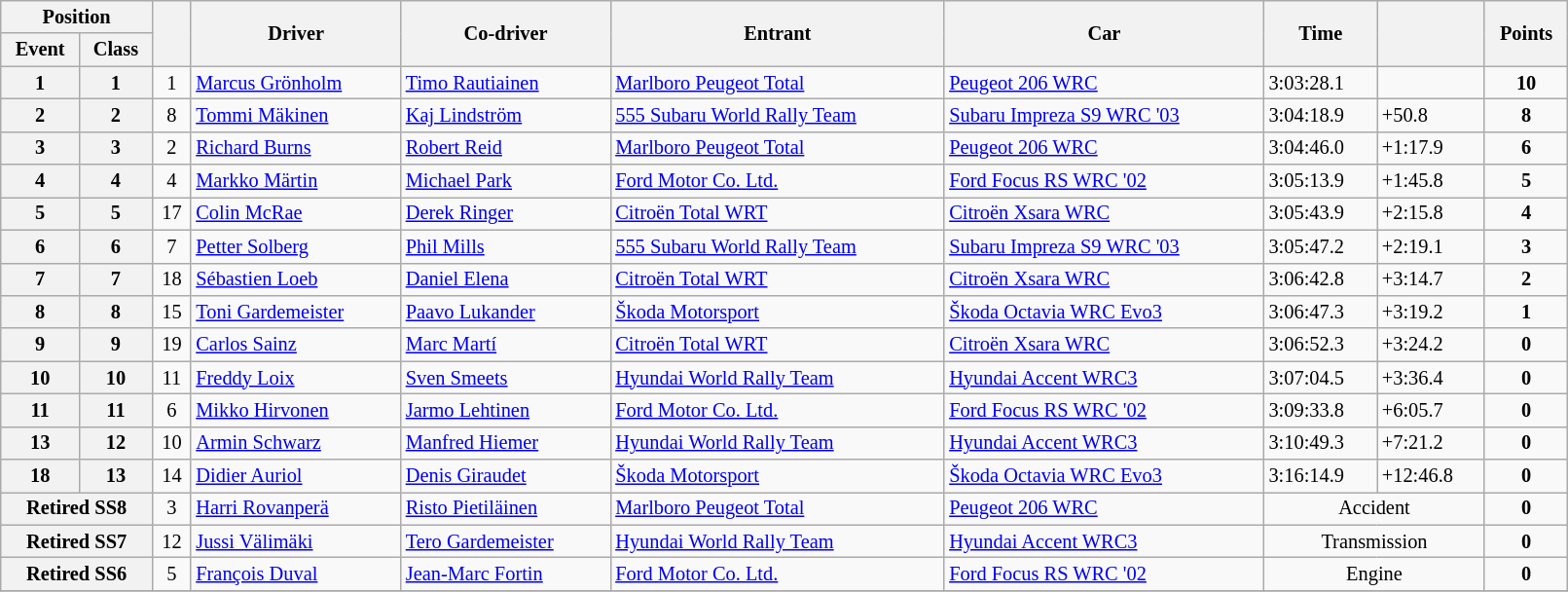<table class="wikitable" width=85% style="font-size: 85%;">
<tr>
<th colspan="2">Position</th>
<th rowspan="2"></th>
<th rowspan="2">Driver</th>
<th rowspan="2">Co-driver</th>
<th rowspan="2">Entrant</th>
<th rowspan="2">Car</th>
<th rowspan="2">Time</th>
<th rowspan="2"></th>
<th rowspan="2">Points</th>
</tr>
<tr>
<th>Event</th>
<th>Class</th>
</tr>
<tr>
<th>1</th>
<th>1</th>
<td align="center">1</td>
<td> <a href='#'>Marcus Grönholm</a></td>
<td> <a href='#'>Timo Rautiainen</a></td>
<td> <a href='#'>Marlboro Peugeot Total</a></td>
<td><a href='#'>Peugeot 206 WRC</a></td>
<td>3:03:28.1</td>
<td></td>
<td align="center"><strong>10</strong></td>
</tr>
<tr>
<th>2</th>
<th>2</th>
<td align="center">8</td>
<td> <a href='#'>Tommi Mäkinen</a></td>
<td> <a href='#'>Kaj Lindström</a></td>
<td> <a href='#'>555 Subaru World Rally Team</a></td>
<td><a href='#'>Subaru Impreza S9 WRC '03</a></td>
<td>3:04:18.9</td>
<td>+50.8</td>
<td align="center"><strong>8</strong></td>
</tr>
<tr>
<th>3</th>
<th>3</th>
<td align="center">2</td>
<td> <a href='#'>Richard Burns</a></td>
<td> <a href='#'>Robert Reid</a></td>
<td> <a href='#'>Marlboro Peugeot Total</a></td>
<td><a href='#'>Peugeot 206 WRC</a></td>
<td>3:04:46.0</td>
<td>+1:17.9</td>
<td align="center"><strong>6</strong></td>
</tr>
<tr>
<th>4</th>
<th>4</th>
<td align="center">4</td>
<td> <a href='#'>Markko Märtin</a></td>
<td> <a href='#'>Michael Park</a></td>
<td> <a href='#'>Ford Motor Co. Ltd.</a></td>
<td><a href='#'>Ford Focus RS WRC '02</a></td>
<td>3:05:13.9</td>
<td>+1:45.8</td>
<td align="center"><strong>5</strong></td>
</tr>
<tr>
<th>5</th>
<th>5</th>
<td align="center">17</td>
<td> <a href='#'>Colin McRae</a></td>
<td> <a href='#'>Derek Ringer</a></td>
<td> <a href='#'>Citroën Total WRT</a></td>
<td><a href='#'>Citroën Xsara WRC</a></td>
<td>3:05:43.9</td>
<td>+2:15.8</td>
<td align="center"><strong>4</strong></td>
</tr>
<tr>
<th>6</th>
<th>6</th>
<td align="center">7</td>
<td> <a href='#'>Petter Solberg</a></td>
<td> <a href='#'>Phil Mills</a></td>
<td> <a href='#'>555 Subaru World Rally Team</a></td>
<td><a href='#'>Subaru Impreza S9 WRC '03</a></td>
<td>3:05:47.2</td>
<td>+2:19.1</td>
<td align="center"><strong>3</strong></td>
</tr>
<tr>
<th>7</th>
<th>7</th>
<td align="center">18</td>
<td> <a href='#'>Sébastien Loeb</a></td>
<td> <a href='#'>Daniel Elena</a></td>
<td> <a href='#'>Citroën Total WRT</a></td>
<td><a href='#'>Citroën Xsara WRC</a></td>
<td>3:06:42.8</td>
<td>+3:14.7</td>
<td align="center"><strong>2</strong></td>
</tr>
<tr>
<th>8</th>
<th>8</th>
<td align="center">15</td>
<td> <a href='#'>Toni Gardemeister</a></td>
<td> <a href='#'>Paavo Lukander</a></td>
<td> <a href='#'>Škoda Motorsport</a></td>
<td><a href='#'>Škoda Octavia WRC Evo3</a></td>
<td>3:06:47.3</td>
<td>+3:19.2</td>
<td align="center"><strong>1</strong></td>
</tr>
<tr>
<th>9</th>
<th>9</th>
<td align="center">19</td>
<td> <a href='#'>Carlos Sainz</a></td>
<td> <a href='#'>Marc Martí</a></td>
<td> <a href='#'>Citroën Total WRT</a></td>
<td><a href='#'>Citroën Xsara WRC</a></td>
<td>3:06:52.3</td>
<td>+3:24.2</td>
<td align="center"><strong>0</strong></td>
</tr>
<tr>
<th>10</th>
<th>10</th>
<td align="center">11</td>
<td> <a href='#'>Freddy Loix</a></td>
<td> <a href='#'>Sven Smeets</a></td>
<td> <a href='#'>Hyundai World Rally Team</a></td>
<td><a href='#'>Hyundai Accent WRC3</a></td>
<td>3:07:04.5</td>
<td>+3:36.4</td>
<td align="center"><strong>0</strong></td>
</tr>
<tr>
<th>11</th>
<th>11</th>
<td align="center">6</td>
<td> <a href='#'>Mikko Hirvonen</a></td>
<td> <a href='#'>Jarmo Lehtinen</a></td>
<td> <a href='#'>Ford Motor Co. Ltd.</a></td>
<td><a href='#'>Ford Focus RS WRC '02</a></td>
<td>3:09:33.8</td>
<td>+6:05.7</td>
<td align="center"><strong>0</strong></td>
</tr>
<tr>
<th>13</th>
<th>12</th>
<td align="center">10</td>
<td> <a href='#'>Armin Schwarz</a></td>
<td> <a href='#'>Manfred Hiemer</a></td>
<td> <a href='#'>Hyundai World Rally Team</a></td>
<td><a href='#'>Hyundai Accent WRC3</a></td>
<td>3:10:49.3</td>
<td>+7:21.2</td>
<td align="center"><strong>0</strong></td>
</tr>
<tr>
<th>18</th>
<th>13</th>
<td align="center">14</td>
<td> <a href='#'>Didier Auriol</a></td>
<td> <a href='#'>Denis Giraudet</a></td>
<td> <a href='#'>Škoda Motorsport</a></td>
<td><a href='#'>Škoda Octavia WRC Evo3</a></td>
<td>3:16:14.9</td>
<td>+12:46.8</td>
<td align="center"><strong>0</strong></td>
</tr>
<tr>
<th colspan="2">Retired SS8</th>
<td align="center">3</td>
<td> <a href='#'>Harri Rovanperä</a></td>
<td> <a href='#'>Risto Pietiläinen</a></td>
<td> <a href='#'>Marlboro Peugeot Total</a></td>
<td><a href='#'>Peugeot 206 WRC</a></td>
<td align="center" colspan="2">Accident</td>
<td align="center"><strong>0</strong></td>
</tr>
<tr>
<th colspan="2">Retired SS7</th>
<td align="center">12</td>
<td> <a href='#'>Jussi Välimäki</a></td>
<td> <a href='#'>Tero Gardemeister</a></td>
<td> <a href='#'>Hyundai World Rally Team</a></td>
<td><a href='#'>Hyundai Accent WRC3</a></td>
<td align="center" colspan="2">Transmission</td>
<td align="center"><strong>0</strong></td>
</tr>
<tr>
<th colspan="2">Retired SS6</th>
<td align="center">5</td>
<td> <a href='#'>François Duval</a></td>
<td> <a href='#'>Jean-Marc Fortin</a></td>
<td> <a href='#'>Ford Motor Co. Ltd.</a></td>
<td><a href='#'>Ford Focus RS WRC '02</a></td>
<td align="center" colspan="2">Engine</td>
<td align="center"><strong>0</strong></td>
</tr>
<tr>
</tr>
</table>
